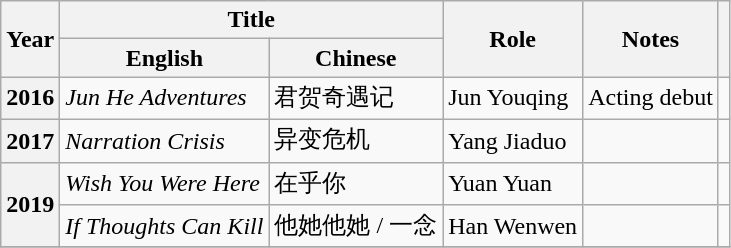<table class="wikitable sortable plainrowheaders">
<tr>
<th scope="col" rowspan="2">Year</th>
<th scope="col" colspan="2">Title</th>
<th scope="col" rowspan="2">Role</th>
<th scope="col" rowspan="2">Notes</th>
<th scope="col" rowspan="2" class="unsortable"></th>
</tr>
<tr>
<th scope="col">English</th>
<th scope="col">Chinese</th>
</tr>
<tr>
<th scope="row">2016</th>
<td><em>Jun He Adventures</em></td>
<td>君贺奇遇记</td>
<td>Jun Youqing</td>
<td>Acting debut</td>
<td style="text-align:center"></td>
</tr>
<tr>
<th scope="row">2017</th>
<td><em>Narration Crisis</em></td>
<td>异变危机</td>
<td>Yang Jiaduo</td>
<td></td>
<td style="text-align:center"></td>
</tr>
<tr>
<th scope="row" rowspan="2">2019</th>
<td><em>Wish You Were Here</em></td>
<td>在乎你</td>
<td>Yuan Yuan</td>
<td></td>
<td style="text-align:center"></td>
</tr>
<tr>
<td><em>If Thoughts Can Kill</em></td>
<td>他她他她 / 一念</td>
<td>Han Wenwen</td>
<td></td>
<td style="text-align:center"></td>
</tr>
<tr>
</tr>
</table>
